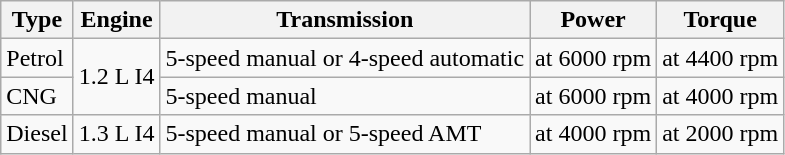<table class="wikitable">
<tr>
<th>Type</th>
<th>Engine</th>
<th>Transmission</th>
<th>Power</th>
<th>Torque</th>
</tr>
<tr>
<td>Petrol</td>
<td rowspan=2>1.2 L I4</td>
<td>5-speed manual or 4-speed automatic</td>
<td> at 6000 rpm</td>
<td> at 4400 rpm</td>
</tr>
<tr>
<td>CNG</td>
<td>5-speed manual</td>
<td> at 6000 rpm</td>
<td> at 4000 rpm</td>
</tr>
<tr>
<td>Diesel</td>
<td>1.3 L I4</td>
<td>5-speed manual or 5-speed AMT</td>
<td> at 4000 rpm</td>
<td> at 2000 rpm</td>
</tr>
</table>
